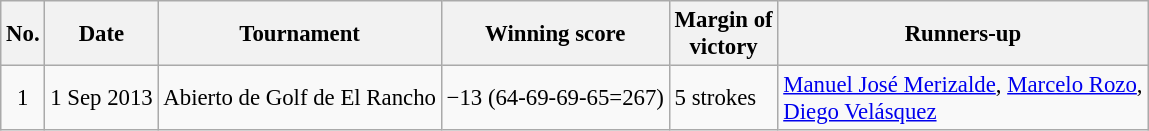<table class="wikitable" style="font-size:95%;">
<tr>
<th>No.</th>
<th>Date</th>
<th>Tournament</th>
<th>Winning score</th>
<th>Margin of<br>victory</th>
<th>Runners-up</th>
</tr>
<tr>
<td align=center>1</td>
<td align=right>1 Sep 2013</td>
<td>Abierto de Golf de El Rancho</td>
<td>−13 (64-69-69-65=267)</td>
<td>5 strokes</td>
<td> <a href='#'>Manuel José Merizalde</a>,  <a href='#'>Marcelo Rozo</a>,<br> <a href='#'>Diego Velásquez</a></td>
</tr>
</table>
